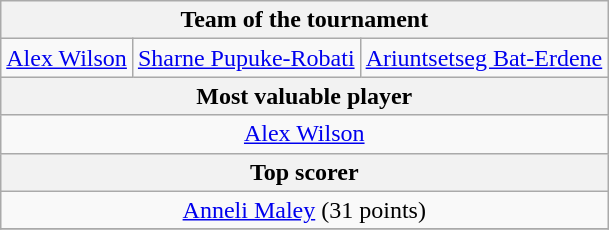<table class="wikitable" style="text-align:center">
<tr>
<th colspan="3">Team of the tournament</th>
</tr>
<tr>
<td> <a href='#'>Alex Wilson</a></td>
<td> <a href='#'>Sharne Pupuke-Robati</a></td>
<td> <a href='#'>Ariuntsetseg Bat-Erdene</a></td>
</tr>
<tr>
<th colspan="3">Most valuable player</th>
</tr>
<tr>
<td colspan="3"> <a href='#'>Alex Wilson</a></td>
</tr>
<tr>
<th colspan="3">Top scorer</th>
</tr>
<tr>
<td colspan="3"> <a href='#'>Anneli Maley</a> (31 points)</td>
</tr>
<tr>
</tr>
</table>
